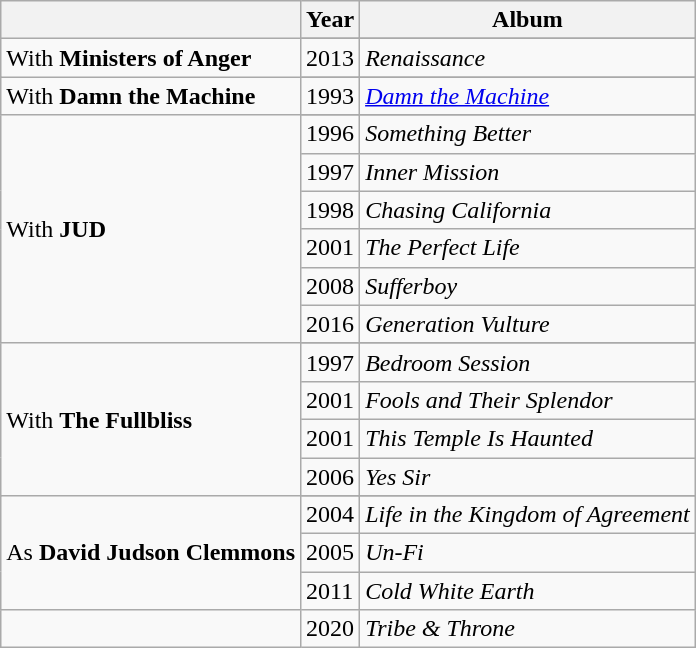<table class="wikitable">
<tr>
<th></th>
<th>Year</th>
<th>Album</th>
</tr>
<tr>
<td rowspan=2>With <strong>Ministers of Anger</strong></td>
</tr>
<tr>
<td>2013</td>
<td><em>Renaissance</em></td>
</tr>
<tr>
<td rowspan=2>With <strong>Damn the Machine</strong></td>
</tr>
<tr>
<td>1993</td>
<td><em><a href='#'>Damn the Machine</a></em></td>
</tr>
<tr>
<td rowspan=7>With <strong>JUD</strong></td>
</tr>
<tr>
<td>1996</td>
<td><em>Something Better</em></td>
</tr>
<tr>
<td>1997</td>
<td><em>Inner Mission</em></td>
</tr>
<tr>
<td>1998</td>
<td><em>Chasing California</em></td>
</tr>
<tr>
<td>2001</td>
<td><em>The Perfect Life</em></td>
</tr>
<tr>
<td>2008</td>
<td><em>Sufferboy</em></td>
</tr>
<tr>
<td>2016</td>
<td><em>Generation Vulture</em></td>
</tr>
<tr>
<td rowspan=5>With <strong>The Fullbliss</strong></td>
</tr>
<tr>
<td>1997</td>
<td><em>Bedroom Session</em></td>
</tr>
<tr>
<td>2001</td>
<td><em>Fools and Their Splendor</em></td>
</tr>
<tr>
<td>2001</td>
<td><em>This Temple Is Haunted</em></td>
</tr>
<tr>
<td>2006</td>
<td><em>Yes Sir</em></td>
</tr>
<tr>
<td rowspan=4>As <strong>David Judson Clemmons</strong></td>
</tr>
<tr>
<td>2004</td>
<td><em>Life in the Kingdom of Agreement</em></td>
</tr>
<tr>
<td>2005</td>
<td><em>Un-Fi</em></td>
</tr>
<tr>
<td>2011</td>
<td><em>Cold White Earth</em></td>
</tr>
<tr>
<td></td>
<td>2020</td>
<td><em>Tribe & Throne</em></td>
</tr>
</table>
